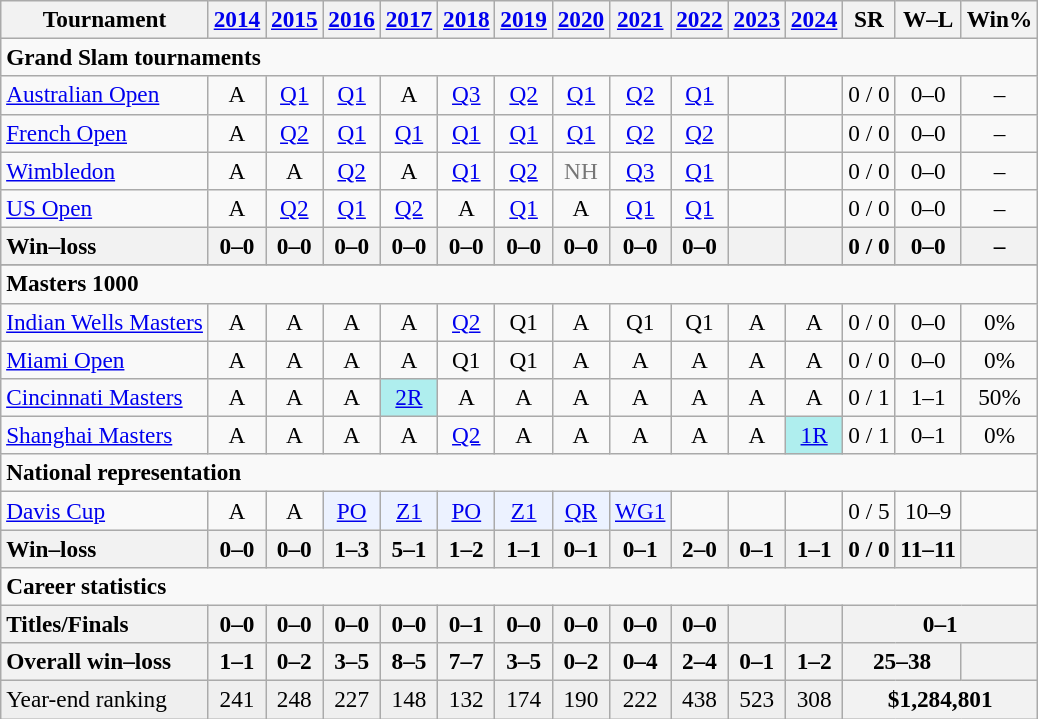<table class=wikitable style=text-align:center;font-size:97%>
<tr>
<th>Tournament</th>
<th><a href='#'>2014</a></th>
<th><a href='#'>2015</a></th>
<th><a href='#'>2016</a></th>
<th><a href='#'>2017</a></th>
<th><a href='#'>2018</a></th>
<th><a href='#'>2019</a></th>
<th><a href='#'>2020</a></th>
<th><a href='#'>2021</a></th>
<th><a href='#'>2022</a></th>
<th><a href='#'>2023</a></th>
<th><a href='#'>2024</a></th>
<th>SR</th>
<th>W–L</th>
<th>Win%</th>
</tr>
<tr>
<td colspan="15" align="left"><strong>Grand Slam tournaments</strong></td>
</tr>
<tr>
<td align=left><a href='#'>Australian Open</a></td>
<td>A</td>
<td><a href='#'>Q1</a></td>
<td><a href='#'>Q1</a></td>
<td>A</td>
<td><a href='#'>Q3</a></td>
<td><a href='#'>Q2</a></td>
<td><a href='#'>Q1</a></td>
<td><a href='#'>Q2</a></td>
<td><a href='#'>Q1</a></td>
<td></td>
<td></td>
<td>0 / 0</td>
<td>0–0</td>
<td>–</td>
</tr>
<tr>
<td align=left><a href='#'>French Open</a></td>
<td>A</td>
<td><a href='#'>Q2</a></td>
<td><a href='#'>Q1</a></td>
<td><a href='#'>Q1</a></td>
<td><a href='#'>Q1</a></td>
<td><a href='#'>Q1</a></td>
<td><a href='#'>Q1</a></td>
<td><a href='#'>Q2</a></td>
<td><a href='#'>Q2</a></td>
<td></td>
<td></td>
<td>0 / 0</td>
<td>0–0</td>
<td>–</td>
</tr>
<tr>
<td align=left><a href='#'>Wimbledon</a></td>
<td>A</td>
<td>A</td>
<td><a href='#'>Q2</a></td>
<td>A</td>
<td><a href='#'>Q1</a></td>
<td><a href='#'>Q2</a></td>
<td style=color:#767676>NH</td>
<td><a href='#'>Q3</a></td>
<td><a href='#'>Q1</a></td>
<td></td>
<td></td>
<td>0 / 0</td>
<td>0–0</td>
<td>–</td>
</tr>
<tr>
<td align=left><a href='#'>US Open</a></td>
<td>A</td>
<td><a href='#'>Q2</a></td>
<td><a href='#'>Q1</a></td>
<td><a href='#'>Q2</a></td>
<td>A</td>
<td><a href='#'>Q1</a></td>
<td>A</td>
<td><a href='#'>Q1</a></td>
<td><a href='#'>Q1</a></td>
<td></td>
<td></td>
<td>0 / 0</td>
<td>0–0</td>
<td>–</td>
</tr>
<tr>
<th style=text-align:left>Win–loss</th>
<th>0–0</th>
<th>0–0</th>
<th>0–0</th>
<th>0–0</th>
<th>0–0</th>
<th>0–0</th>
<th>0–0</th>
<th>0–0</th>
<th>0–0</th>
<th></th>
<th></th>
<th>0 / 0</th>
<th>0–0</th>
<th>–</th>
</tr>
<tr>
</tr>
<tr>
<td colspan="15" align="left"><strong>Masters 1000</strong></td>
</tr>
<tr>
<td align=left><a href='#'>Indian Wells Masters</a></td>
<td>A</td>
<td>A</td>
<td>A</td>
<td>A</td>
<td><a href='#'>Q2</a></td>
<td>Q1</td>
<td>A</td>
<td>Q1</td>
<td>Q1</td>
<td>A</td>
<td>A</td>
<td>0 / 0</td>
<td>0–0</td>
<td>0%</td>
</tr>
<tr>
<td align=left><a href='#'>Miami Open</a></td>
<td>A</td>
<td>A</td>
<td>A</td>
<td>A</td>
<td>Q1</td>
<td>Q1</td>
<td>A</td>
<td>A</td>
<td>A</td>
<td>A</td>
<td>A</td>
<td>0 / 0</td>
<td>0–0</td>
<td>0%</td>
</tr>
<tr>
<td align=left><a href='#'>Cincinnati Masters</a></td>
<td>A</td>
<td>A</td>
<td>A</td>
<td style=background:#afeeee><a href='#'>2R</a></td>
<td>A</td>
<td>A</td>
<td>A</td>
<td>A</td>
<td>A</td>
<td>A</td>
<td>A</td>
<td>0 / 1</td>
<td>1–1</td>
<td>50%</td>
</tr>
<tr>
<td align=left><a href='#'>Shanghai Masters</a></td>
<td>A</td>
<td>A</td>
<td>A</td>
<td>A</td>
<td><a href='#'>Q2</a></td>
<td>A</td>
<td>A</td>
<td>A</td>
<td>A</td>
<td>A</td>
<td style=background:#afeeee><a href='#'>1R</a></td>
<td>0 / 1</td>
<td>0–1</td>
<td>0%</td>
</tr>
<tr>
<td colspan="15" align="left"><strong>National representation</strong></td>
</tr>
<tr>
<td align="left"><a href='#'>Davis Cup</a></td>
<td>A</td>
<td>A</td>
<td bgcolor=ecf2ff><a href='#'>PO</a></td>
<td bgcolor=ecf2ff><a href='#'>Z1</a></td>
<td bgcolor=ecf2ff><a href='#'>PO</a></td>
<td bgcolor=ecf2ff><a href='#'>Z1</a></td>
<td bgcolor=ecf2ff><a href='#'>QR</a></td>
<td bgcolor=ecf2ff><a href='#'>WG1</a></td>
<td></td>
<td></td>
<td></td>
<td>0 / 5</td>
<td>10–9</td>
<td></td>
</tr>
<tr>
<th style=text-align:left>Win–loss</th>
<th>0–0</th>
<th>0–0</th>
<th>1–3</th>
<th>5–1</th>
<th>1–2</th>
<th>1–1</th>
<th>0–1</th>
<th>0–1</th>
<th>2–0</th>
<th>0–1</th>
<th>1–1</th>
<th>0 / 0</th>
<th>11–11</th>
<th></th>
</tr>
<tr>
<td colspan="15" align="left"><strong>Career statistics</strong></td>
</tr>
<tr>
<th style=text-align:left>Titles/Finals</th>
<th>0–0</th>
<th>0–0</th>
<th>0–0</th>
<th>0–0</th>
<th>0–1</th>
<th>0–0</th>
<th>0–0</th>
<th>0–0</th>
<th>0–0</th>
<th></th>
<th></th>
<th colspan="3">0–1</th>
</tr>
<tr>
<th style=text-align:left>Overall win–loss</th>
<th>1–1</th>
<th>0–2</th>
<th>3–5</th>
<th>8–5</th>
<th>7–7</th>
<th>3–5</th>
<th>0–2</th>
<th>0–4</th>
<th>2–4</th>
<th>0–1</th>
<th>1–2</th>
<th colspan="2">25–38</th>
<th></th>
</tr>
<tr bgcolor=efefef>
<td align=left>Year-end ranking</td>
<td>241</td>
<td>248</td>
<td>227</td>
<td>148</td>
<td>132</td>
<td>174</td>
<td>190</td>
<td>222</td>
<td>438</td>
<td>523</td>
<td>308</td>
<th colspan="3">$1,284,801</th>
</tr>
</table>
